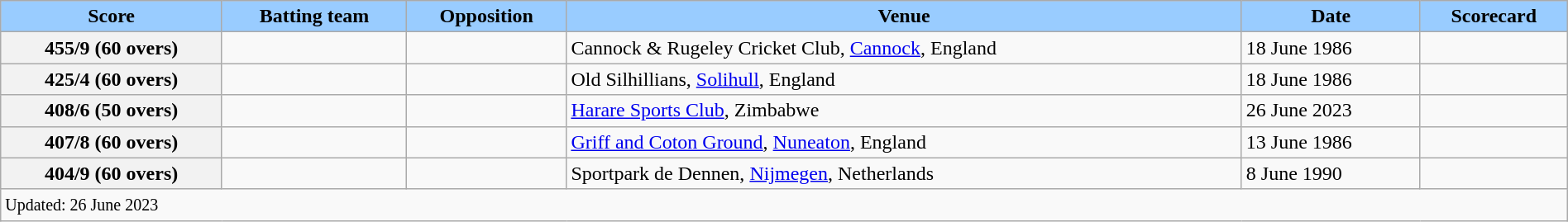<table class="wikitable" style="width:100%">
<tr bgcolor=#99ccff>
<th style="background-color:#99ccff;">Score</th>
<th style="background-color:#99ccff;">Batting team</th>
<th style="background-color:#99ccff;">Opposition</th>
<th style="background-color:#99ccff;">Venue</th>
<th style="background-color:#99ccff;">Date</th>
<th style="background-color:#99ccff;">Scorecard</th>
</tr>
<tr>
<th>455/9 (60 overs)</th>
<td></td>
<td></td>
<td>Cannock & Rugeley Cricket Club, <a href='#'>Cannock</a>, England</td>
<td>18 June 1986</td>
<td></td>
</tr>
<tr>
<th>425/4 (60 overs)</th>
<td></td>
<td></td>
<td>Old Silhillians, <a href='#'>Solihull</a>, England</td>
<td>18 June 1986</td>
<td></td>
</tr>
<tr>
<th>408/6 (50 overs)</th>
<td></td>
<td></td>
<td><a href='#'>Harare Sports Club</a>, Zimbabwe</td>
<td>26 June 2023</td>
<td></td>
</tr>
<tr>
<th>407/8 (60 overs)</th>
<td></td>
<td></td>
<td><a href='#'>Griff and Coton Ground</a>, <a href='#'>Nuneaton</a>, England</td>
<td>13 June 1986</td>
<td></td>
</tr>
<tr>
<th>404/9 (60 overs)</th>
<td></td>
<td></td>
<td>Sportpark de Dennen, <a href='#'>Nijmegen</a>, Netherlands</td>
<td>8 June 1990</td>
<td></td>
</tr>
<tr>
<td scope="row" colspan=6><small>Updated: 26 June 2023</small></td>
</tr>
</table>
